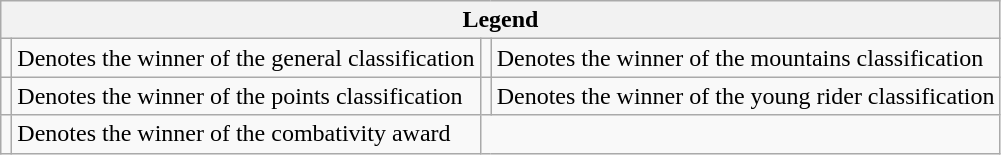<table class="wikitable">
<tr>
<th colspan="4">Legend</th>
</tr>
<tr>
<td></td>
<td>Denotes the winner of the general classification</td>
<td></td>
<td>Denotes the winner of the mountains classification</td>
</tr>
<tr>
<td></td>
<td>Denotes the winner of the points classification</td>
<td></td>
<td>Denotes the winner of the young rider classification</td>
</tr>
<tr>
<td></td>
<td>Denotes the winner of the combativity award</td>
</tr>
</table>
